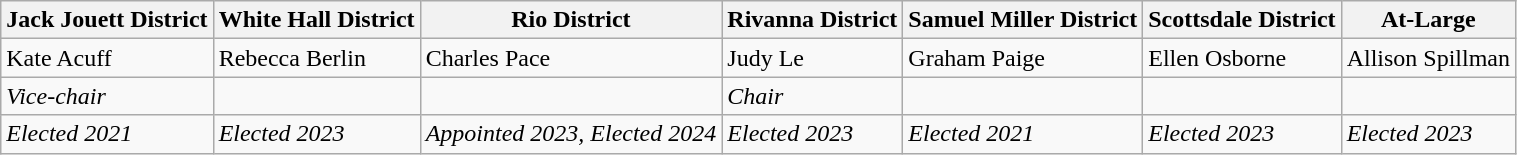<table class="wikitable">
<tr>
<th>Jack Jouett District</th>
<th>White Hall District</th>
<th>Rio District</th>
<th>Rivanna District</th>
<th>Samuel Miller District</th>
<th>Scottsdale District</th>
<th>At-Large</th>
</tr>
<tr>
<td>Kate Acuff</td>
<td>Rebecca Berlin</td>
<td>Charles Pace</td>
<td>Judy Le</td>
<td>Graham Paige</td>
<td>Ellen Osborne</td>
<td>Allison Spillman</td>
</tr>
<tr>
<td><em>Vice-chair</em></td>
<td></td>
<td></td>
<td><em>Chair</em></td>
<td></td>
<td></td>
<td></td>
</tr>
<tr>
<td><em>Elected 2021</em></td>
<td><em>Elected 2023</em></td>
<td><em>Appointed 2023, Elected 2024</em></td>
<td><em>Elected 2023</em></td>
<td><em>Elected 2021</em></td>
<td><em>Elected 2023</em></td>
<td><em>Elected 2023</em></td>
</tr>
</table>
